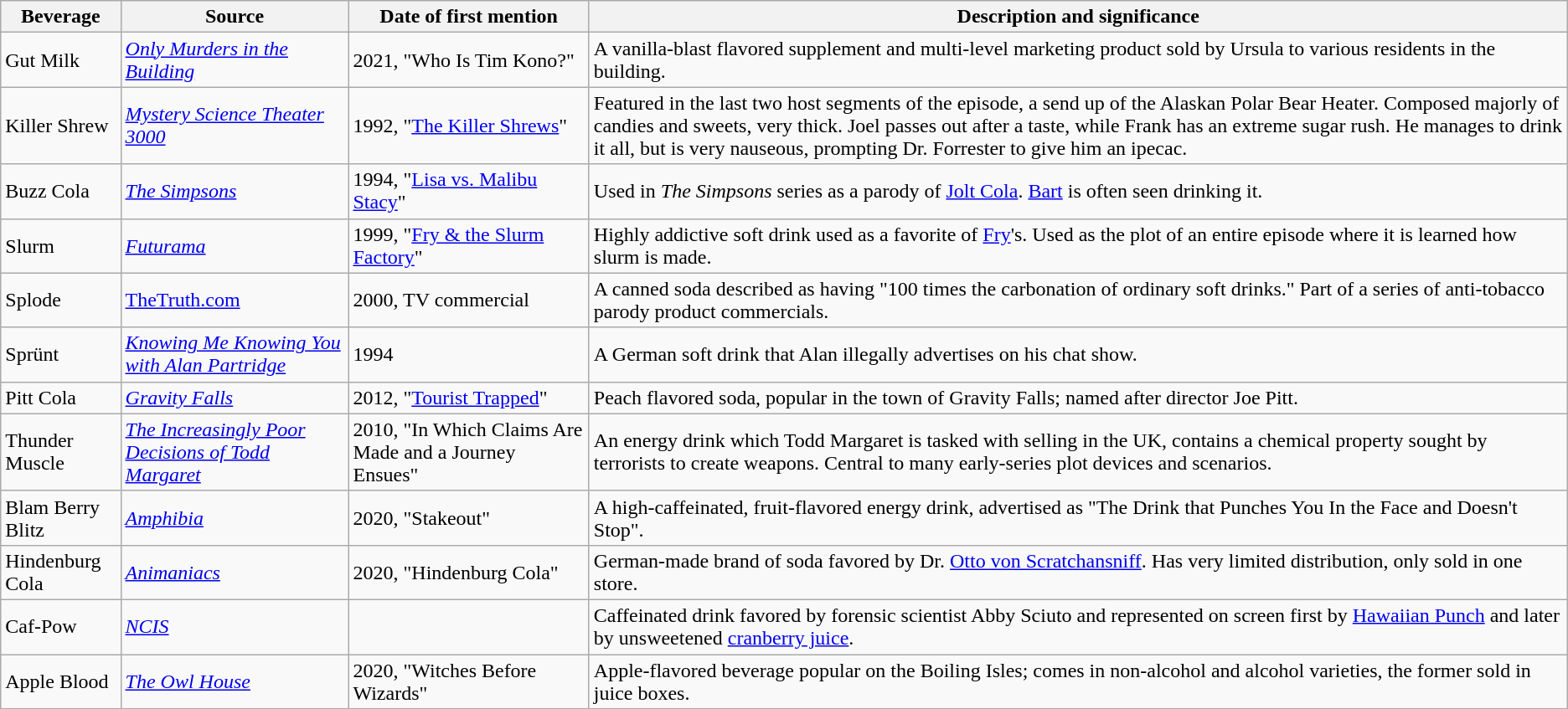<table class="wikitable">
<tr>
<th>Beverage</th>
<th>Source</th>
<th>Date of first mention</th>
<th>Description and significance</th>
</tr>
<tr>
<td>Gut Milk</td>
<td><em><a href='#'>Only Murders in the Building</a></em></td>
<td>2021, "Who Is Tim Kono?"</td>
<td>A vanilla-blast flavored supplement and multi-level marketing product sold by Ursula to various residents in the building.</td>
</tr>
<tr>
<td>Killer Shrew</td>
<td><em><a href='#'>Mystery Science Theater 3000</a></em></td>
<td>1992, "<a href='#'>The Killer Shrews</a>"</td>
<td>Featured in the last two host segments of the episode, a send up of the Alaskan Polar Bear Heater. Composed majorly of candies and sweets, very thick. Joel passes out after a taste, while Frank has an extreme sugar rush. He manages to drink it all, but is very nauseous, prompting Dr. Forrester to give him an ipecac.</td>
</tr>
<tr>
<td>Buzz Cola</td>
<td><em><a href='#'>The Simpsons</a></em></td>
<td>1994, "<a href='#'>Lisa vs. Malibu Stacy</a>"</td>
<td>Used in <em>The Simpsons</em> series as a parody of <a href='#'>Jolt Cola</a>. <a href='#'>Bart</a> is often seen drinking it.</td>
</tr>
<tr>
<td>Slurm</td>
<td><em><a href='#'>Futurama</a></em></td>
<td>1999, "<a href='#'>Fry & the Slurm Factory</a>"</td>
<td>Highly addictive soft drink used as a favorite of <a href='#'>Fry</a>'s. Used as the plot of an entire episode where it is learned how slurm is made.</td>
</tr>
<tr>
<td>Splode</td>
<td><a href='#'>TheTruth.com</a></td>
<td>2000, TV commercial</td>
<td>A canned soda described as having "100 times the carbonation of ordinary soft drinks." Part of a series of anti-tobacco parody product commercials.</td>
</tr>
<tr>
<td>Sprünt</td>
<td><em><a href='#'>Knowing Me Knowing You with Alan Partridge</a></em></td>
<td>1994</td>
<td>A German soft drink that Alan illegally advertises on his chat show.</td>
</tr>
<tr>
<td>Pitt Cola</td>
<td><em><a href='#'>Gravity Falls</a></em></td>
<td>2012, "<a href='#'>Tourist Trapped</a>"</td>
<td>Peach flavored soda, popular in the town of Gravity Falls; named after director Joe Pitt.</td>
</tr>
<tr>
<td>Thunder Muscle</td>
<td><em><a href='#'>The Increasingly Poor Decisions of Todd Margaret</a></em></td>
<td>2010, "In Which Claims Are Made and a Journey Ensues"</td>
<td>An energy drink which Todd Margaret is tasked with selling in the UK, contains a chemical property sought by terrorists to create weapons. Central to many early-series plot devices and scenarios.</td>
</tr>
<tr>
<td>Blam Berry Blitz</td>
<td><em><a href='#'>Amphibia</a></em></td>
<td>2020, "Stakeout"</td>
<td>A high-caffeinated, fruit-flavored energy drink, advertised as "The Drink that Punches You In the Face and Doesn't Stop".</td>
</tr>
<tr>
<td>Hindenburg Cola</td>
<td><em><a href='#'>Animaniacs</a></em></td>
<td>2020, "Hindenburg Cola"</td>
<td>German-made brand of soda favored by Dr. <a href='#'>Otto von Scratchansniff</a>. Has very limited distribution, only sold in one store.</td>
</tr>
<tr>
<td>Caf-Pow</td>
<td><em><a href='#'>NCIS</a></em></td>
<td></td>
<td>Caffeinated drink favored by forensic scientist Abby Sciuto and represented on screen first by <a href='#'>Hawaiian Punch</a> and later by unsweetened <a href='#'>cranberry juice</a>.</td>
</tr>
<tr>
<td>Apple Blood</td>
<td><em><a href='#'>The Owl House</a></em></td>
<td>2020, "Witches Before Wizards"</td>
<td>Apple-flavored beverage popular on the Boiling Isles; comes in non-alcohol and alcohol varieties, the former sold in juice boxes.</td>
</tr>
</table>
